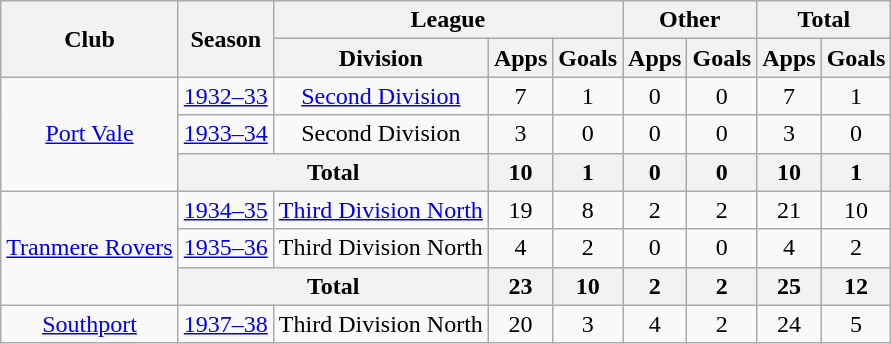<table class="wikitable" style="text-align: center;">
<tr>
<th rowspan="2">Club</th>
<th rowspan="2">Season</th>
<th colspan="3">League</th>
<th colspan="2">Other</th>
<th colspan="2">Total</th>
</tr>
<tr>
<th>Division</th>
<th>Apps</th>
<th>Goals</th>
<th>Apps</th>
<th>Goals</th>
<th>Apps</th>
<th>Goals</th>
</tr>
<tr>
<td rowspan="3"><a href='#'>Port Vale</a></td>
<td><a href='#'>1932–33</a></td>
<td><a href='#'>Second Division</a></td>
<td>7</td>
<td>1</td>
<td>0</td>
<td>0</td>
<td>7</td>
<td>1</td>
</tr>
<tr>
<td><a href='#'>1933–34</a></td>
<td>Second Division</td>
<td>3</td>
<td>0</td>
<td>0</td>
<td>0</td>
<td>3</td>
<td>0</td>
</tr>
<tr>
<th colspan="2">Total</th>
<th>10</th>
<th>1</th>
<th>0</th>
<th>0</th>
<th>10</th>
<th>1</th>
</tr>
<tr>
<td rowspan="3"><a href='#'>Tranmere Rovers</a></td>
<td><a href='#'>1934–35</a></td>
<td><a href='#'>Third Division North</a></td>
<td>19</td>
<td>8</td>
<td>2</td>
<td>2</td>
<td>21</td>
<td>10</td>
</tr>
<tr>
<td><a href='#'>1935–36</a></td>
<td>Third Division North</td>
<td>4</td>
<td>2</td>
<td>0</td>
<td>0</td>
<td>4</td>
<td>2</td>
</tr>
<tr>
<th colspan="2">Total</th>
<th>23</th>
<th>10</th>
<th>2</th>
<th>2</th>
<th>25</th>
<th>12</th>
</tr>
<tr>
<td><a href='#'>Southport</a></td>
<td><a href='#'>1937–38</a></td>
<td>Third Division North</td>
<td>20</td>
<td>3</td>
<td>4</td>
<td>2</td>
<td>24</td>
<td>5</td>
</tr>
</table>
